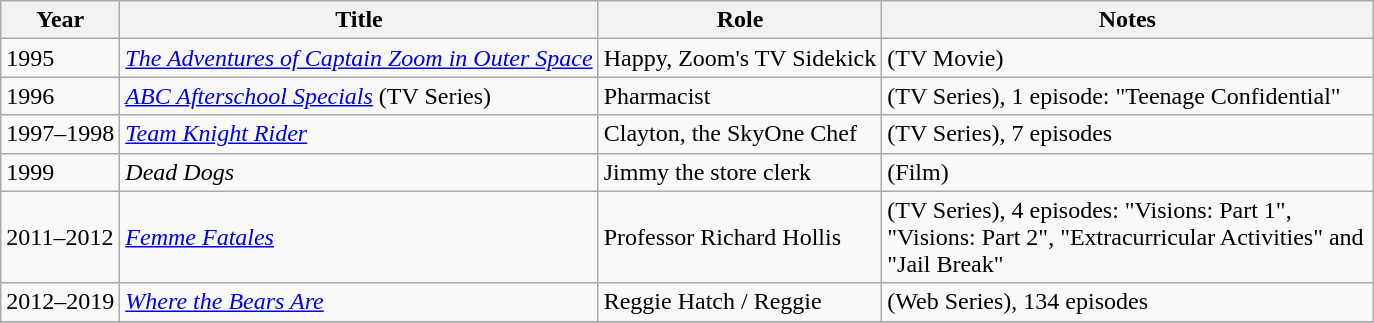<table class="wikitable sortable">
<tr>
<th>Year</th>
<th>Title</th>
<th>Role</th>
<th class="unsortable" style="width:20em;">Notes</th>
</tr>
<tr>
<td>1995</td>
<td><em><a href='#'>The Adventures of Captain Zoom in Outer Space</a></em></td>
<td>Happy, Zoom's TV Sidekick</td>
<td>(TV Movie)</td>
</tr>
<tr>
<td>1996</td>
<td><em><a href='#'>ABC Afterschool Specials</a></em> (TV Series)</td>
<td>Pharmacist</td>
<td>(TV Series), 1 episode: "Teenage Confidential"</td>
</tr>
<tr>
<td>1997–1998</td>
<td><em><a href='#'>Team Knight Rider</a></em></td>
<td>Clayton, the SkyOne Chef</td>
<td>(TV Series), 7 episodes</td>
</tr>
<tr>
<td>1999</td>
<td><em>Dead Dogs</em></td>
<td>Jimmy the store clerk</td>
<td>(Film)</td>
</tr>
<tr>
<td>2011–2012</td>
<td><em><a href='#'>Femme Fatales</a></em></td>
<td>Professor Richard Hollis</td>
<td>(TV Series), 4 episodes: "Visions: Part 1", "Visions: Part 2", "Extracurricular Activities" and "Jail Break"</td>
</tr>
<tr>
<td>2012–2019</td>
<td><em><a href='#'>Where the Bears Are</a></em></td>
<td>Reggie Hatch / Reggie</td>
<td>(Web Series), 134 episodes</td>
</tr>
<tr>
</tr>
</table>
